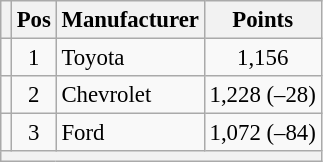<table class="wikitable" style="font-size: 95%;">
<tr>
<th></th>
<th>Pos</th>
<th>Manufacturer</th>
<th>Points</th>
</tr>
<tr>
<td align="left"></td>
<td style="text-align:center;">1</td>
<td>Toyota</td>
<td style="text-align:center;">1,156</td>
</tr>
<tr>
<td align="left"></td>
<td style="text-align:center;">2</td>
<td>Chevrolet</td>
<td style="text-align:center;">1,228 (–28)</td>
</tr>
<tr>
<td align="left"></td>
<td style="text-align:center;">3</td>
<td>Ford</td>
<td style="text-align:center;">1,072 (–84)</td>
</tr>
<tr class="sortbottom">
<th colspan="9"></th>
</tr>
</table>
